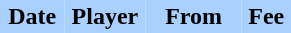<table border="0" cellspacing="0" cellpadding="2">
<tr bgcolor=AAD0FF>
<th width=20%>Date</th>
<th width=25%>Player</th>
<th width=30%>From</th>
<th width=15%>Fee</th>
</tr>
<tr>
<td></td>
<td></td>
<td></td>
</tr>
</table>
